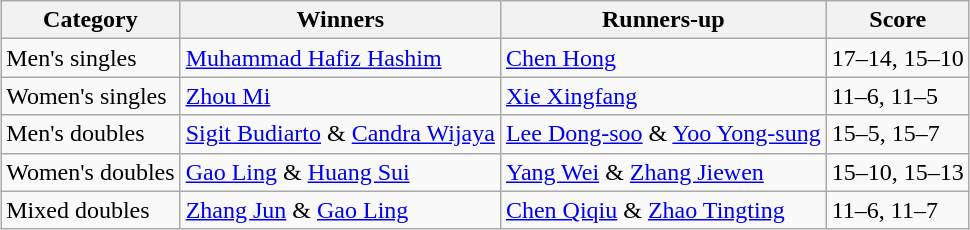<table class=wikitable style="margin:auto;">
<tr>
<th>Category</th>
<th>Winners</th>
<th>Runners-up</th>
<th>Score</th>
</tr>
<tr>
<td>Men's singles</td>
<td> <a href='#'>Muhammad Hafiz Hashim</a></td>
<td> <a href='#'>Chen Hong</a></td>
<td>17–14, 15–10</td>
</tr>
<tr>
<td>Women's singles</td>
<td> <a href='#'>Zhou Mi</a></td>
<td> <a href='#'>Xie Xingfang</a></td>
<td>11–6, 11–5</td>
</tr>
<tr>
<td>Men's doubles</td>
<td> <a href='#'>Sigit Budiarto</a> & <a href='#'>Candra Wijaya</a></td>
<td> <a href='#'>Lee Dong-soo</a> & <a href='#'>Yoo Yong-sung</a></td>
<td>15–5, 15–7</td>
</tr>
<tr>
<td>Women's doubles</td>
<td> <a href='#'>Gao Ling</a> & <a href='#'>Huang Sui</a></td>
<td> <a href='#'>Yang Wei</a> & <a href='#'>Zhang Jiewen</a></td>
<td>15–10, 15–13</td>
</tr>
<tr>
<td>Mixed doubles</td>
<td> <a href='#'>Zhang Jun</a> & <a href='#'>Gao Ling</a></td>
<td> <a href='#'>Chen Qiqiu</a> & <a href='#'>Zhao Tingting</a></td>
<td>11–6, 11–7</td>
</tr>
</table>
